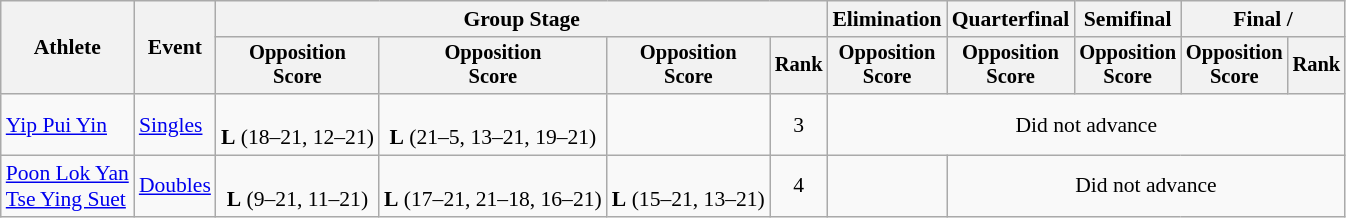<table class="wikitable" style="font-size:90%">
<tr>
<th rowspan=2>Athlete</th>
<th rowspan=2>Event</th>
<th colspan=4>Group Stage</th>
<th>Elimination</th>
<th>Quarterfinal</th>
<th>Semifinal</th>
<th colspan=2>Final / </th>
</tr>
<tr style="font-size:95%">
<th>Opposition<br>Score</th>
<th>Opposition<br>Score</th>
<th>Opposition<br>Score</th>
<th>Rank</th>
<th>Opposition<br>Score</th>
<th>Opposition<br>Score</th>
<th>Opposition<br>Score</th>
<th>Opposition<br>Score</th>
<th>Rank</th>
</tr>
<tr align=center>
<td align=left><a href='#'>Yip Pui Yin</a></td>
<td align=left><a href='#'>Singles</a></td>
<td><br><strong>L</strong> (18–21, 12–21)</td>
<td><br><strong>L</strong> (21–5, 13–21, 19–21)</td>
<td></td>
<td>3</td>
<td colspan=5>Did not advance</td>
</tr>
<tr align=center>
<td align=left><a href='#'>Poon Lok Yan</a><br><a href='#'>Tse Ying Suet</a></td>
<td align=left><a href='#'>Doubles</a></td>
<td><br><strong>L</strong> (9–21, 11–21)</td>
<td><br><strong>L</strong> (17–21, 21–18, 16–21)</td>
<td><br><strong>L</strong> (15–21, 13–21)</td>
<td>4</td>
<td></td>
<td colspan=4>Did not advance</td>
</tr>
</table>
